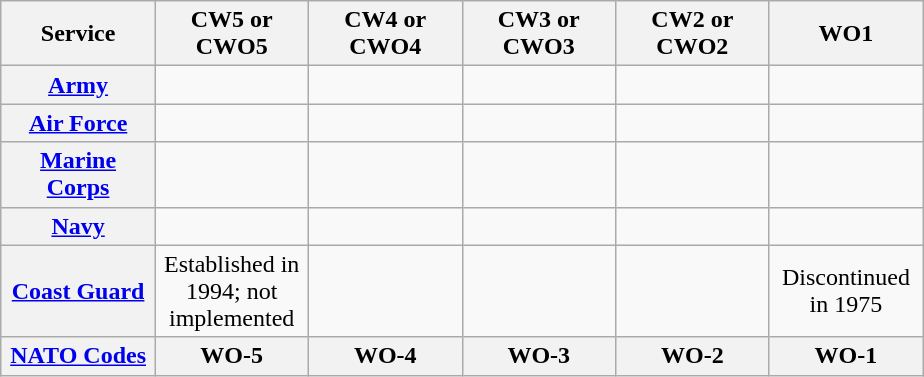<table class="wikitable" style="margin-left: auto; margin-right: auto; border: none; text-align:center">
<tr>
<th scope=col style="width: 95px">Service</th>
<th scope=col style="width: 95px">CW5 or CWO5</th>
<th scope=col style="width: 95px">CW4 or CWO4</th>
<th scope=col style="width: 95px">CW3 or CWO3</th>
<th scope=col style="width: 95px">CW2 or CWO2</th>
<th scope=col style="width: 95px">WO1</th>
</tr>
<tr>
<th scope=row><a href='#'>Army</a><br></th>
<td></td>
<td></td>
<td></td>
<td></td>
<td></td>
</tr>
<tr>
<th scope=row><a href='#'>Air Force</a><br></th>
<td></td>
<td></td>
<td></td>
<td></td>
<td></td>
</tr>
<tr>
<th scope=row><a href='#'>Marine Corps</a><br></th>
<td></td>
<td></td>
<td></td>
<td></td>
<td></td>
</tr>
<tr>
<th scope=row><a href='#'>Navy</a><br></th>
<td></td>
<td></td>
<td></td>
<td></td>
<td></td>
</tr>
<tr>
<th scope=row><a href='#'>Coast Guard</a><br></th>
<td>Established in 1994; not implemented</td>
<td></td>
<td></td>
<td></td>
<td>Discontinued in 1975</td>
</tr>
<tr>
<th scope=row><a href='#'>NATO Codes</a></th>
<th>WO-5</th>
<th>WO-4</th>
<th>WO-3</th>
<th>WO-2</th>
<th>WO-1</th>
</tr>
</table>
